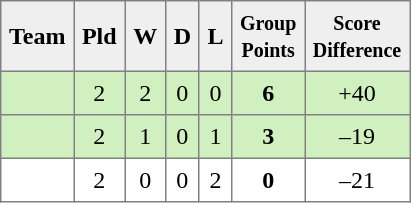<table style=border-collapse:collapse border=1 cellspacing=0 cellpadding=5>
<tr align=center bgcolor=#efefef>
<th>Team</th>
<th>Pld</th>
<th>W</th>
<th>D</th>
<th>L</th>
<th><small>Group<br>Points</small></th>
<th><small>Score<br>Difference</small></th>
</tr>
<tr align=center style="background:#D0F0C0;">
<td style="text-align:left;"> </td>
<td>2</td>
<td>2</td>
<td>0</td>
<td>0</td>
<td><strong>6</strong></td>
<td>+40</td>
</tr>
<tr align=center style="background:#D0F0C0;">
<td style="text-align:left;"> </td>
<td>2</td>
<td>1</td>
<td>0</td>
<td>1</td>
<td><strong>3</strong></td>
<td>–19</td>
</tr>
<tr align=center style="background:#FFFFFF;">
<td style="text-align:left;"> </td>
<td>2</td>
<td>0</td>
<td>0</td>
<td>2</td>
<td><strong>0</strong></td>
<td>–21</td>
</tr>
</table>
